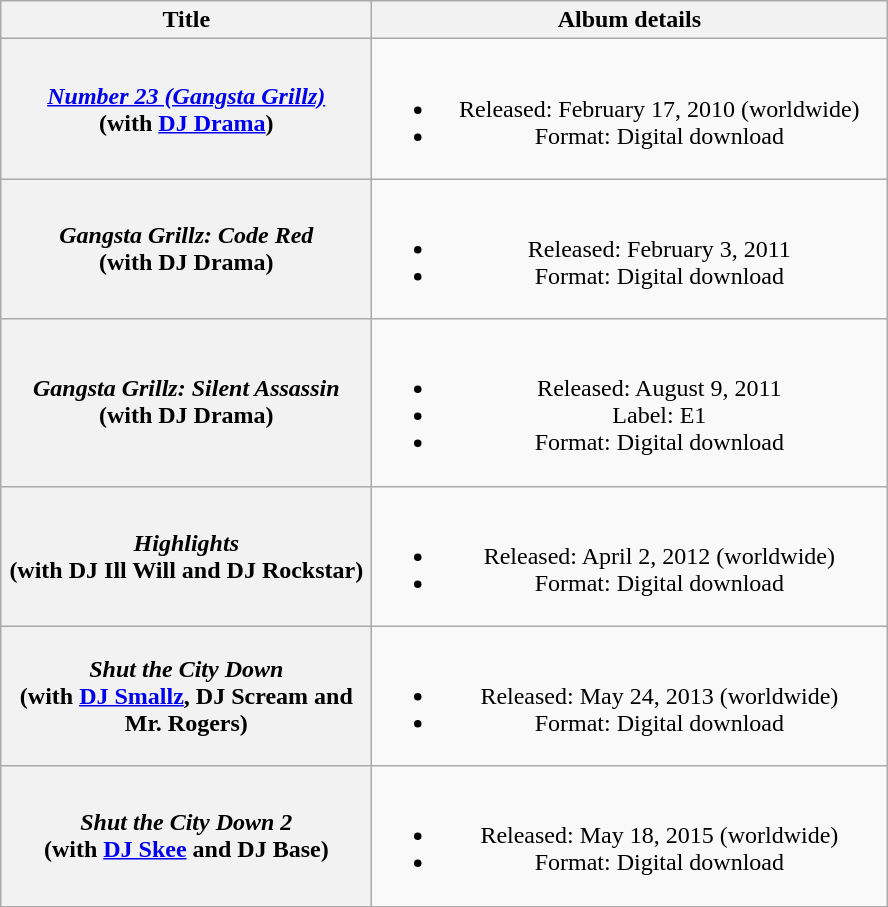<table class="wikitable plainrowheaders" style="text-align:center;" border="1">
<tr>
<th scope="col" style="width:15em;">Title</th>
<th scope="col" style="width:21em;">Album details</th>
</tr>
<tr>
<th scope="row"><em><a href='#'>Number 23 (Gangsta Grillz)</a></em><br><span>(with <a href='#'>DJ Drama</a>)</span></th>
<td><br><ul><li>Released: February 17, 2010 <span>(worldwide)</span></li><li>Format: Digital download</li></ul></td>
</tr>
<tr>
<th scope="row"><em>Gangsta Grillz: Code Red</em><br><span>(with DJ Drama)</span></th>
<td><br><ul><li>Released: February 3, 2011</li><li>Format: Digital download</li></ul></td>
</tr>
<tr>
<th scope="row"><em>Gangsta Grillz: Silent Assassin</em><br><span>(with DJ Drama)</span></th>
<td><br><ul><li>Released: August 9, 2011</li><li>Label: E1</li><li>Format: Digital download</li></ul></td>
</tr>
<tr>
<th scope="row"><em>Highlights</em><br><span>(with DJ Ill Will and DJ Rockstar)</span></th>
<td><br><ul><li>Released: April 2, 2012 <span>(worldwide)</span></li><li>Format: Digital download</li></ul></td>
</tr>
<tr>
<th scope="row"><em>Shut the City Down</em><br><span>(with <a href='#'>DJ Smallz</a>, DJ Scream and Mr. Rogers)</span></th>
<td><br><ul><li>Released: May 24, 2013 <span>(worldwide)</span></li><li>Format: Digital download</li></ul></td>
</tr>
<tr>
<th scope="row"><em>Shut the City Down 2</em><br><span>(with <a href='#'>DJ Skee</a> and DJ Base)</span></th>
<td><br><ul><li>Released: May 18, 2015 <span>(worldwide)</span></li><li>Format: Digital download</li></ul></td>
</tr>
<tr>
</tr>
</table>
